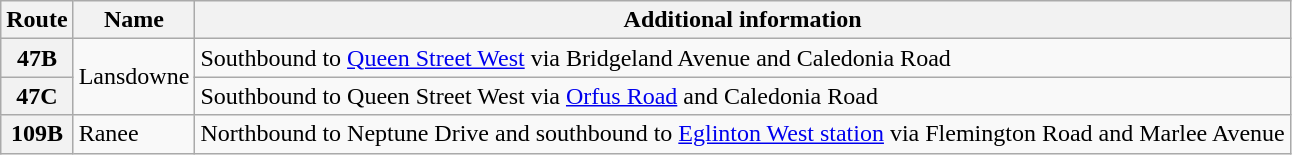<table class="wikitable">
<tr>
<th>Route</th>
<th>Name</th>
<th>Additional information</th>
</tr>
<tr>
<th>47B</th>
<td rowspan="2">Lansdowne</td>
<td>Southbound to <a href='#'>Queen Street West</a> via Bridgeland Avenue and Caledonia Road</td>
</tr>
<tr>
<th>47C</th>
<td>Southbound to Queen Street West via <a href='#'>Orfus Road</a> and Caledonia Road</td>
</tr>
<tr>
<th>109B</th>
<td>Ranee</td>
<td>Northbound to Neptune Drive and southbound to <a href='#'>Eglinton West station</a> via Flemington Road and Marlee Avenue</td>
</tr>
</table>
